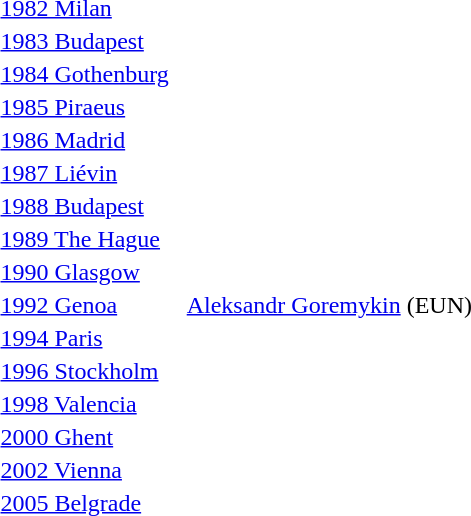<table>
<tr>
<td><a href='#'>1982 Milan</a><br></td>
<td></td>
<td></td>
<td></td>
</tr>
<tr>
<td><a href='#'>1983 Budapest</a><br></td>
<td></td>
<td></td>
<td></td>
</tr>
<tr>
<td><a href='#'>1984 Gothenburg</a><br></td>
<td></td>
<td></td>
<td></td>
</tr>
<tr>
<td><a href='#'>1985 Piraeus</a><br></td>
<td></td>
<td></td>
<td></td>
</tr>
<tr>
<td><a href='#'>1986 Madrid</a><br></td>
<td></td>
<td></td>
<td></td>
</tr>
<tr>
<td><a href='#'>1987 Liévin</a><br></td>
<td></td>
<td></td>
<td></td>
</tr>
<tr>
<td><a href='#'>1988 Budapest</a><br></td>
<td></td>
<td></td>
<td></td>
</tr>
<tr>
<td><a href='#'>1989 The Hague</a><br></td>
<td></td>
<td></td>
<td></td>
</tr>
<tr>
<td><a href='#'>1990 Glasgow</a><br></td>
<td></td>
<td></td>
<td></td>
</tr>
<tr>
<td><a href='#'>1992 Genoa</a><br></td>
<td></td>
<td></td>
<td> <a href='#'>Aleksandr Goremykin</a> (EUN)</td>
</tr>
<tr>
<td><a href='#'>1994 Paris</a><br></td>
<td></td>
<td></td>
<td></td>
</tr>
<tr>
<td><a href='#'>1996 Stockholm</a><br></td>
<td></td>
<td></td>
<td></td>
</tr>
<tr>
<td><a href='#'>1998 Valencia</a><br></td>
<td></td>
<td></td>
<td></td>
</tr>
<tr>
<td><a href='#'>2000 Ghent</a><br></td>
<td></td>
<td></td>
<td></td>
</tr>
<tr>
<td><a href='#'>2002 Vienna</a><br></td>
<td></td>
<td></td>
<td></td>
</tr>
<tr>
<td><a href='#'>2005 Belgrade</a><br></td>
<td></td>
<td></td>
<td></td>
</tr>
</table>
